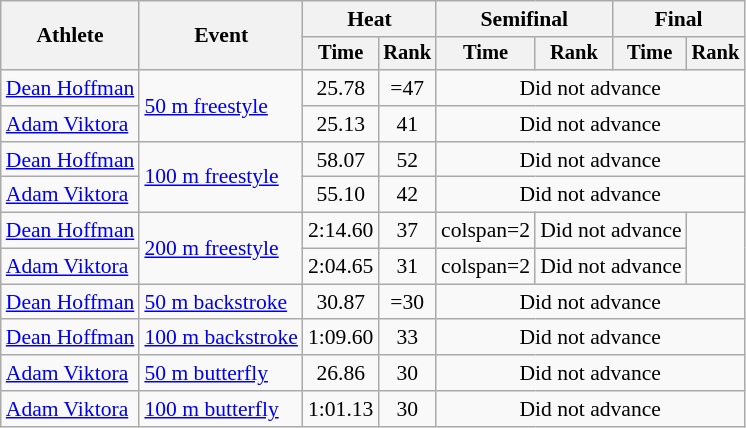<table class=wikitable style="font-size:90%">
<tr>
<th rowspan=2>Athlete</th>
<th rowspan=2>Event</th>
<th colspan="2">Heat</th>
<th colspan="2">Semifinal</th>
<th colspan="2">Final</th>
</tr>
<tr style="font-size:95%">
<th>Time</th>
<th>Rank</th>
<th>Time</th>
<th>Rank</th>
<th>Time</th>
<th>Rank</th>
</tr>
<tr align=center>
<td align=left><a href='#'>Dean Hoffman</a></td>
<td align=left rowspan=2><a href='#'>50 m freestyle</a></td>
<td>25.78</td>
<td>=47</td>
<td colspan=4>Did not advance</td>
</tr>
<tr align=center>
<td align=left><a href='#'>Adam Viktora</a></td>
<td>25.13</td>
<td>41</td>
<td colspan=4>Did not advance</td>
</tr>
<tr align=center>
<td align=left><a href='#'>Dean Hoffman</a></td>
<td align=left rowspan=2><a href='#'>100 m freestyle</a></td>
<td>58.07</td>
<td>52</td>
<td colspan=4>Did not advance</td>
</tr>
<tr align=center>
<td align=left><a href='#'>Adam Viktora</a></td>
<td>55.10</td>
<td>42</td>
<td colspan=4>Did not advance</td>
</tr>
<tr align=center>
<td align=left><a href='#'>Dean Hoffman</a></td>
<td align=left rowspan=2><a href='#'>200 m freestyle</a></td>
<td>2:14.60</td>
<td>37</td>
<td>colspan=2 </td>
<td colspan=2>Did not advance</td>
</tr>
<tr align=center>
<td align=left><a href='#'>Adam Viktora</a></td>
<td>2:04.65</td>
<td>31</td>
<td>colspan=2 </td>
<td colspan=2>Did not advance</td>
</tr>
<tr align=center>
<td align=left><a href='#'>Dean Hoffman</a></td>
<td align=left><a href='#'>50 m backstroke</a></td>
<td>30.87</td>
<td>=30</td>
<td colspan=4>Did not advance</td>
</tr>
<tr align=center>
<td align=left><a href='#'>Dean Hoffman</a></td>
<td align=left><a href='#'>100 m backstroke</a></td>
<td>1:09.60</td>
<td>33</td>
<td colspan=4>Did not advance</td>
</tr>
<tr align=center>
<td align=left><a href='#'>Adam Viktora</a></td>
<td align=left><a href='#'>50 m butterfly</a></td>
<td>26.86</td>
<td>30</td>
<td colspan="4">Did not advance</td>
</tr>
<tr align=center>
<td align=left><a href='#'>Adam Viktora</a></td>
<td align=left><a href='#'>100 m butterfly</a></td>
<td>1:01.13</td>
<td>30</td>
<td colspan="4">Did not advance</td>
</tr>
</table>
